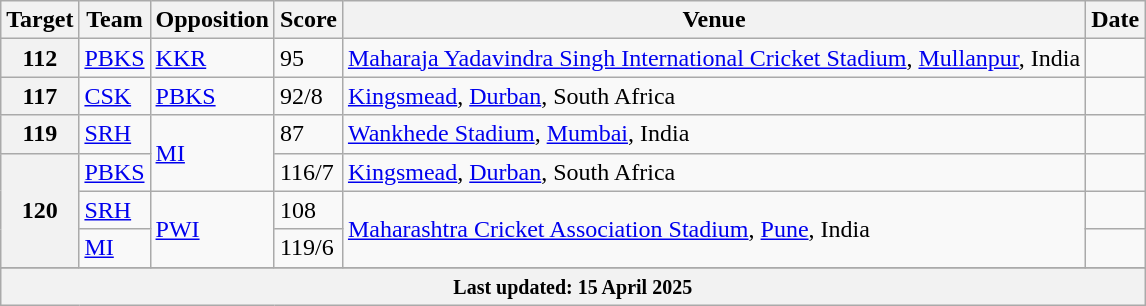<table class="wikitable">
<tr>
<th>Target</th>
<th>Team</th>
<th>Opposition</th>
<th>Score</th>
<th>Venue</th>
<th>Date</th>
</tr>
<tr>
<th>112</th>
<td><a href='#'>PBKS</a></td>
<td><a href='#'>KKR</a></td>
<td>95</td>
<td><a href='#'>Maharaja Yadavindra Singh International Cricket Stadium</a>, <a href='#'>Mullanpur</a>, India</td>
<td></td>
</tr>
<tr>
<th>117</th>
<td><a href='#'>CSK</a></td>
<td><a href='#'>PBKS</a></td>
<td>92/8</td>
<td><a href='#'>Kingsmead</a>, <a href='#'>Durban</a>, South Africa</td>
<td></td>
</tr>
<tr>
<th>119</th>
<td><a href='#'>SRH</a></td>
<td rowspan=2><a href='#'>MI</a></td>
<td>87</td>
<td><a href='#'>Wankhede Stadium</a>, <a href='#'>Mumbai</a>, India</td>
<td></td>
</tr>
<tr>
<th rowspan=3>120</th>
<td><a href='#'>PBKS</a></td>
<td>116/7</td>
<td><a href='#'>Kingsmead</a>, <a href='#'>Durban</a>, South Africa</td>
<td></td>
</tr>
<tr>
<td><a href='#'>SRH</a></td>
<td rowspan=2><a href='#'>PWI</a></td>
<td>108</td>
<td rowspan=2><a href='#'>Maharashtra Cricket Association Stadium</a>, <a href='#'>Pune</a>, India</td>
<td></td>
</tr>
<tr>
<td><a href='#'>MI</a></td>
<td>119/6</td>
<td></td>
</tr>
<tr>
</tr>
<tr class="sortbottom">
<th colspan="6"><small>Last updated: 15 April 2025</small></th>
</tr>
</table>
